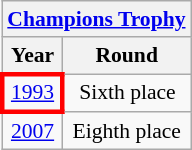<table class="wikitable" style="text-align: center; font-size: 90%;">
<tr>
<th colspan="8"><a href='#'>Champions Trophy</a></th>
</tr>
<tr>
<th>Year</th>
<th>Round</th>
</tr>
<tr>
<td style="border: 3px solid red"> <a href='#'>1993</a></td>
<td>Sixth place</td>
</tr>
<tr>
<td> <a href='#'>2007</a></td>
<td>Eighth place</td>
</tr>
</table>
